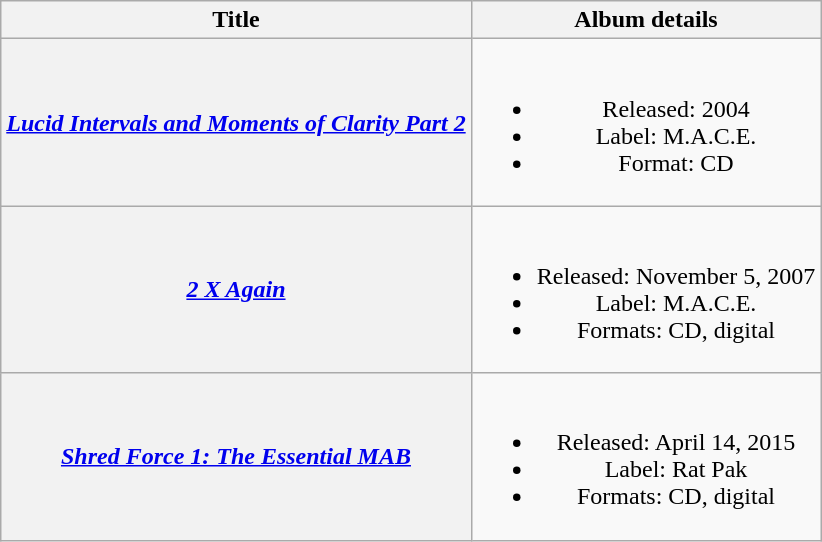<table class="wikitable plainrowheaders" style="text-align:center;">
<tr>
<th scope="col">Title</th>
<th scope="col">Album details</th>
</tr>
<tr>
<th scope="row"><em><a href='#'>Lucid Intervals and Moments of Clarity Part 2</a></em></th>
<td><br><ul><li>Released: 2004</li><li>Label: M.A.C.E.</li><li>Format: CD</li></ul></td>
</tr>
<tr>
<th scope="row"><em><a href='#'>2 X Again</a></em></th>
<td><br><ul><li>Released: November 5, 2007</li><li>Label: M.A.C.E.</li><li>Formats: CD, digital</li></ul></td>
</tr>
<tr>
<th scope="row"><em><a href='#'>Shred Force 1: The Essential MAB</a></em></th>
<td><br><ul><li>Released: April 14, 2015</li><li>Label: Rat Pak</li><li>Formats: CD, digital</li></ul></td>
</tr>
</table>
